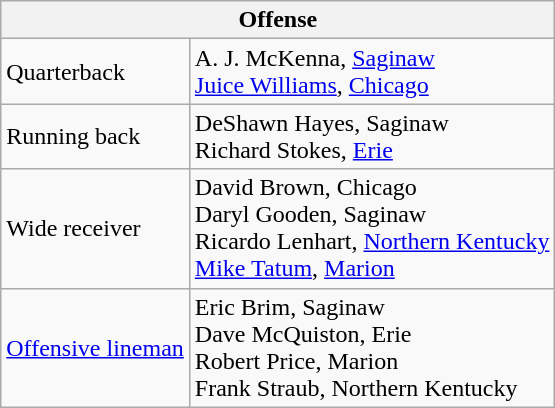<table class="wikitable">
<tr>
<th colspan="2">Offense</th>
</tr>
<tr>
<td>Quarterback</td>
<td>A. J. McKenna, <a href='#'>Saginaw</a><br><a href='#'>Juice Williams</a>, <a href='#'>Chicago</a></td>
</tr>
<tr>
<td>Running back</td>
<td>DeShawn Hayes, Saginaw<br>Richard Stokes, <a href='#'>Erie</a></td>
</tr>
<tr>
<td>Wide receiver</td>
<td>David Brown, Chicago<br>Daryl Gooden, Saginaw<br>Ricardo Lenhart, <a href='#'>Northern Kentucky</a><br><a href='#'>Mike Tatum</a>, <a href='#'>Marion</a></td>
</tr>
<tr>
<td><a href='#'>Offensive lineman</a></td>
<td>Eric Brim, Saginaw<br>Dave McQuiston, Erie<br>Robert Price, Marion<br>Frank Straub, Northern Kentucky</td>
</tr>
</table>
